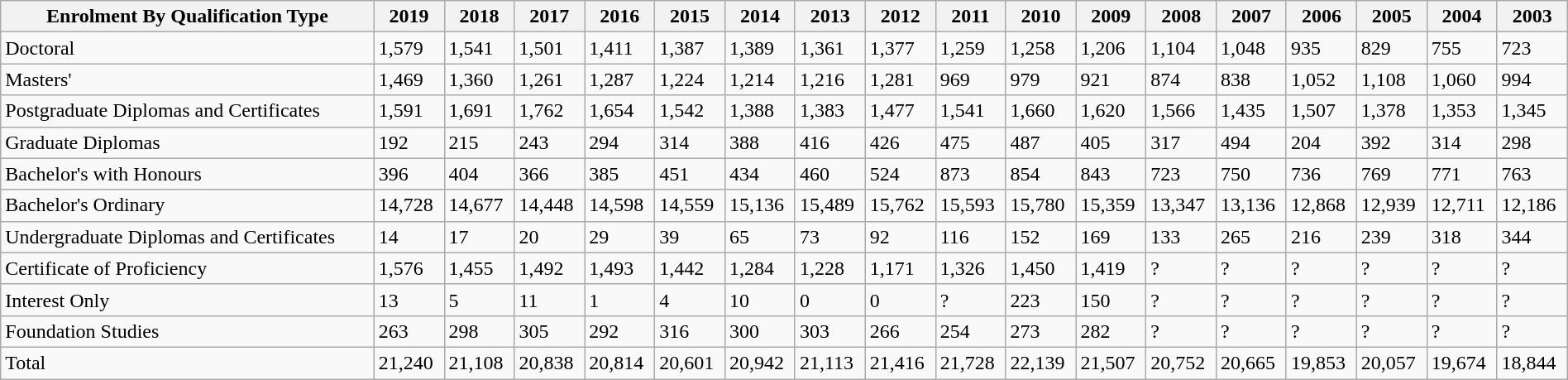<table class="wikitable" width="100%">
<tr>
<th>Enrolment By Qualification Type</th>
<th>2019</th>
<th>2018</th>
<th>2017</th>
<th>2016</th>
<th>2015</th>
<th>2014</th>
<th>2013</th>
<th>2012</th>
<th>2011</th>
<th>2010</th>
<th>2009</th>
<th>2008</th>
<th>2007</th>
<th>2006</th>
<th>2005</th>
<th>2004</th>
<th>2003</th>
</tr>
<tr>
<td>Doctoral</td>
<td>1,579</td>
<td>1,541</td>
<td>1,501</td>
<td>1,411</td>
<td>1,387</td>
<td>1,389</td>
<td>1,361</td>
<td>1,377</td>
<td>1,259</td>
<td>1,258</td>
<td>1,206</td>
<td>1,104</td>
<td>1,048</td>
<td>935</td>
<td>829</td>
<td>755</td>
<td>723</td>
</tr>
<tr>
<td>Masters'</td>
<td>1,469</td>
<td>1,360</td>
<td>1,261</td>
<td>1,287</td>
<td>1,224</td>
<td>1,214</td>
<td>1,216</td>
<td>1,281</td>
<td>969</td>
<td>979</td>
<td>921</td>
<td>874</td>
<td>838</td>
<td>1,052</td>
<td>1,108</td>
<td>1,060</td>
<td>994</td>
</tr>
<tr>
<td>Postgraduate Diplomas and Certificates</td>
<td>1,591</td>
<td>1,691</td>
<td>1,762</td>
<td>1,654</td>
<td>1,542</td>
<td>1,388</td>
<td>1,383</td>
<td>1,477</td>
<td>1,541</td>
<td>1,660</td>
<td>1,620</td>
<td>1,566</td>
<td>1,435</td>
<td>1,507</td>
<td>1,378</td>
<td>1,353</td>
<td>1,345</td>
</tr>
<tr>
<td>Graduate Diplomas</td>
<td>192</td>
<td>215</td>
<td>243</td>
<td>294</td>
<td>314</td>
<td>388</td>
<td>416</td>
<td>426</td>
<td>475</td>
<td>487</td>
<td>405</td>
<td>317</td>
<td>494</td>
<td>204</td>
<td>392</td>
<td>314</td>
<td>298</td>
</tr>
<tr>
<td>Bachelor's with Honours</td>
<td>396</td>
<td>404</td>
<td>366</td>
<td>385</td>
<td>451</td>
<td>434</td>
<td>460</td>
<td>524</td>
<td>873</td>
<td>854</td>
<td>843</td>
<td>723</td>
<td>750</td>
<td>736</td>
<td>769</td>
<td>771</td>
<td>763</td>
</tr>
<tr>
<td>Bachelor's Ordinary</td>
<td>14,728</td>
<td>14,677</td>
<td>14,448</td>
<td>14,598</td>
<td>14,559</td>
<td>15,136</td>
<td>15,489</td>
<td>15,762</td>
<td>15,593</td>
<td>15,780</td>
<td>15,359</td>
<td>13,347</td>
<td>13,136</td>
<td>12,868</td>
<td>12,939</td>
<td>12,711</td>
<td>12,186</td>
</tr>
<tr>
<td>Undergraduate Diplomas and Certificates</td>
<td>14</td>
<td>17</td>
<td>20</td>
<td>29</td>
<td>39</td>
<td>65</td>
<td>73</td>
<td>92</td>
<td>116</td>
<td>152</td>
<td>169</td>
<td>133</td>
<td>265</td>
<td>216</td>
<td>239</td>
<td>318</td>
<td>344</td>
</tr>
<tr>
<td>Certificate of Proficiency</td>
<td>1,576</td>
<td>1,455</td>
<td>1,492</td>
<td>1,493</td>
<td>1,442</td>
<td>1,284</td>
<td>1,228</td>
<td>1,171</td>
<td>1,326</td>
<td>1,450</td>
<td>1,419</td>
<td>?</td>
<td>?</td>
<td>?</td>
<td>?</td>
<td>?</td>
<td>?</td>
</tr>
<tr>
<td>Interest Only</td>
<td>13</td>
<td>5</td>
<td>11</td>
<td>1</td>
<td>4</td>
<td>10</td>
<td>0</td>
<td>0</td>
<td>?</td>
<td>223</td>
<td>150</td>
<td>?</td>
<td>?</td>
<td>?</td>
<td>?</td>
<td>?</td>
<td>?</td>
</tr>
<tr>
<td>Foundation Studies</td>
<td>263</td>
<td>298</td>
<td>305</td>
<td>292</td>
<td>316</td>
<td>300</td>
<td>303</td>
<td>266</td>
<td>254</td>
<td>273</td>
<td>282</td>
<td>?</td>
<td>?</td>
<td>?</td>
<td>?</td>
<td>?</td>
<td>?</td>
</tr>
<tr>
<td>Total</td>
<td>21,240</td>
<td>21,108</td>
<td>20,838</td>
<td>20,814</td>
<td>20,601</td>
<td>20,942</td>
<td>21,113</td>
<td>21,416</td>
<td>21,728</td>
<td>22,139</td>
<td>21,507</td>
<td>20,752</td>
<td>20,665</td>
<td>19,853</td>
<td>20,057</td>
<td>19,674</td>
<td>18,844</td>
</tr>
</table>
